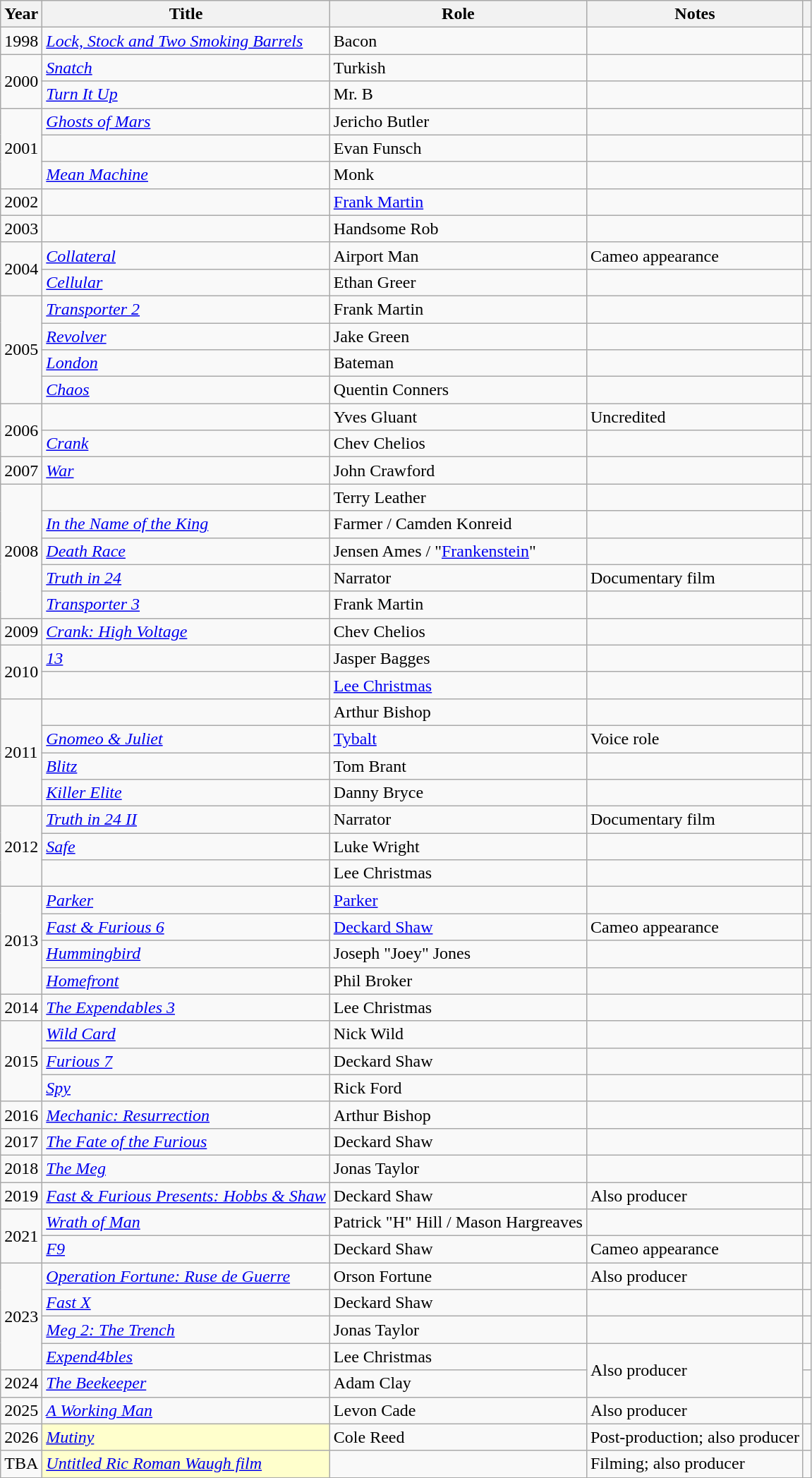<table class="wikitable sortable">
<tr>
<th>Year</th>
<th>Title</th>
<th>Role</th>
<th class = "unsortable">Notes</th>
<th class="unsortable"></th>
</tr>
<tr>
<td>1998</td>
<td><em><a href='#'>Lock, Stock and Two Smoking Barrels</a></em></td>
<td>Bacon</td>
<td></td>
<td style="text-align:center;"></td>
</tr>
<tr>
<td rowspan=2>2000</td>
<td><em><a href='#'>Snatch</a></em></td>
<td>Turkish</td>
<td></td>
<td style="text-align:center;"></td>
</tr>
<tr>
<td><em><a href='#'>Turn It Up</a></em></td>
<td>Mr. B</td>
<td></td>
<td style="text-align:center;"></td>
</tr>
<tr>
<td rowspan=3>2001</td>
<td><em><a href='#'>Ghosts of Mars</a></em></td>
<td>Jericho Butler</td>
<td></td>
<td style="text-align:center;"></td>
</tr>
<tr>
<td><em></em></td>
<td>Evan Funsch</td>
<td></td>
<td style="text-align:center;"></td>
</tr>
<tr>
<td><em><a href='#'>Mean Machine</a></em></td>
<td>Monk</td>
<td></td>
<td style="text-align:center;"></td>
</tr>
<tr>
<td>2002</td>
<td><em></em></td>
<td><a href='#'>Frank Martin</a></td>
<td></td>
<td style="text-align:center;"></td>
</tr>
<tr>
<td>2003</td>
<td><em></em></td>
<td>Handsome Rob</td>
<td></td>
<td style="text-align:center;"></td>
</tr>
<tr>
<td rowspan=2>2004</td>
<td><em><a href='#'>Collateral</a></em></td>
<td>Airport Man</td>
<td>Cameo appearance</td>
<td style="text-align:center;"></td>
</tr>
<tr>
<td><em><a href='#'>Cellular</a></em></td>
<td>Ethan Greer</td>
<td></td>
<td style="text-align:center;"></td>
</tr>
<tr>
<td rowspan=4>2005</td>
<td><em><a href='#'>Transporter 2</a></em></td>
<td>Frank Martin</td>
<td></td>
<td style="text-align:center;"></td>
</tr>
<tr>
<td><em><a href='#'>Revolver</a></em></td>
<td>Jake Green</td>
<td></td>
<td style="text-align:center;"></td>
</tr>
<tr>
<td><em><a href='#'>London</a></em></td>
<td>Bateman</td>
<td></td>
<td style="text-align:center;"></td>
</tr>
<tr>
<td><em><a href='#'>Chaos</a></em></td>
<td>Quentin Conners</td>
<td></td>
<td style="text-align:center;"></td>
</tr>
<tr>
<td rowspan=2>2006</td>
<td><em></em></td>
<td>Yves Gluant</td>
<td>Uncredited</td>
<td style="text-align:center;"></td>
</tr>
<tr>
<td><em><a href='#'>Crank</a></em></td>
<td>Chev Chelios</td>
<td></td>
<td style="text-align:center;"></td>
</tr>
<tr>
<td>2007</td>
<td><em><a href='#'>War</a></em></td>
<td>John Crawford</td>
<td></td>
<td style="text-align:center;"></td>
</tr>
<tr>
<td rowspan=5>2008</td>
<td><em></em></td>
<td>Terry Leather</td>
<td></td>
<td style="text-align:center;"></td>
</tr>
<tr>
<td><em><a href='#'>In the Name of the King</a></em></td>
<td>Farmer / Camden Konreid</td>
<td></td>
<td style="text-align:center;"></td>
</tr>
<tr>
<td><em><a href='#'>Death Race</a></em></td>
<td>Jensen Ames / "<a href='#'>Frankenstein</a>"</td>
<td></td>
<td style="text-align:center;"></td>
</tr>
<tr>
<td><em><a href='#'>Truth in 24</a></em></td>
<td>Narrator</td>
<td>Documentary film</td>
<td style="text-align:center;"></td>
</tr>
<tr>
<td><em><a href='#'>Transporter 3</a></em></td>
<td>Frank Martin</td>
<td></td>
<td style="text-align:center;"></td>
</tr>
<tr>
<td>2009</td>
<td><em><a href='#'>Crank: High Voltage</a></em></td>
<td>Chev Chelios</td>
<td></td>
<td style="text-align:center;"></td>
</tr>
<tr>
<td rowspan=2>2010</td>
<td><em><a href='#'>13</a></em></td>
<td>Jasper Bagges</td>
<td></td>
<td style="text-align:center;"></td>
</tr>
<tr>
<td><em></em></td>
<td><a href='#'>Lee Christmas</a></td>
<td></td>
<td style="text-align:center;"></td>
</tr>
<tr>
<td rowspan=4>2011</td>
<td><em></em></td>
<td>Arthur Bishop</td>
<td></td>
<td style="text-align:center;"></td>
</tr>
<tr>
<td><em><a href='#'>Gnomeo & Juliet</a></em></td>
<td><a href='#'>Tybalt</a></td>
<td>Voice role</td>
<td style="text-align:center;"></td>
</tr>
<tr>
<td><em><a href='#'>Blitz</a></em></td>
<td>Tom Brant</td>
<td></td>
<td style="text-align:center;"></td>
</tr>
<tr>
<td><em><a href='#'>Killer Elite</a></em></td>
<td>Danny Bryce</td>
<td></td>
<td style="text-align:center;"></td>
</tr>
<tr>
<td rowspan=3>2012</td>
<td><em><a href='#'>Truth in 24 II</a></em></td>
<td>Narrator</td>
<td>Documentary film</td>
<td style="text-align:center;"></td>
</tr>
<tr>
<td><em><a href='#'>Safe</a></em></td>
<td>Luke Wright</td>
<td></td>
<td style="text-align:center;"></td>
</tr>
<tr>
<td><em></em></td>
<td>Lee Christmas</td>
<td></td>
<td style="text-align:center;"></td>
</tr>
<tr>
<td rowspan=4>2013</td>
<td><em><a href='#'>Parker</a></em></td>
<td><a href='#'>Parker</a></td>
<td></td>
<td style="text-align:center;"></td>
</tr>
<tr>
<td><em><a href='#'>Fast & Furious 6</a></em></td>
<td><a href='#'>Deckard Shaw</a></td>
<td>Cameo appearance</td>
<td style="text-align:center;"></td>
</tr>
<tr>
<td><em><a href='#'>Hummingbird</a></em></td>
<td>Joseph "Joey" Jones</td>
<td></td>
<td style="text-align:center;"></td>
</tr>
<tr>
<td><em><a href='#'>Homefront</a></em></td>
<td>Phil Broker</td>
<td></td>
<td style="text-align:center;"></td>
</tr>
<tr>
<td>2014</td>
<td><em><a href='#'>The Expendables 3</a></em></td>
<td>Lee Christmas</td>
<td></td>
<td style="text-align:center;"></td>
</tr>
<tr>
<td rowspan=3>2015</td>
<td><em><a href='#'>Wild Card</a></em></td>
<td>Nick Wild</td>
<td></td>
<td style="text-align:center;"></td>
</tr>
<tr>
<td><em><a href='#'>Furious 7</a></em></td>
<td>Deckard Shaw</td>
<td></td>
<td style="text-align:center;"></td>
</tr>
<tr>
<td><em><a href='#'>Spy</a></em></td>
<td>Rick Ford</td>
<td></td>
<td style="text-align:center;"></td>
</tr>
<tr>
<td>2016</td>
<td><em><a href='#'>Mechanic: Resurrection</a></em></td>
<td>Arthur Bishop</td>
<td></td>
<td style="text-align:center;"></td>
</tr>
<tr>
<td>2017</td>
<td><em><a href='#'>The Fate of the Furious</a></em></td>
<td>Deckard Shaw</td>
<td></td>
<td style="text-align:center;"></td>
</tr>
<tr>
<td>2018</td>
<td><em><a href='#'>The Meg</a></em></td>
<td>Jonas Taylor</td>
<td></td>
<td style="text-align:center;"></td>
</tr>
<tr>
<td>2019</td>
<td><em><a href='#'>Fast & Furious Presents: Hobbs & Shaw</a></em></td>
<td>Deckard Shaw</td>
<td>Also producer</td>
<td style="text-align:center;"></td>
</tr>
<tr>
<td rowspan=2>2021</td>
<td><em><a href='#'>Wrath of Man</a></em></td>
<td>Patrick "H" Hill / Mason Hargreaves</td>
<td></td>
<td style="text-align:center;"></td>
</tr>
<tr>
<td><em><a href='#'>F9</a></em></td>
<td>Deckard Shaw</td>
<td>Cameo appearance</td>
<td style="text-align:center;"></td>
</tr>
<tr>
<td rowspan=4>2023</td>
<td><em><a href='#'>Operation Fortune: Ruse de Guerre</a></em></td>
<td>Orson Fortune</td>
<td>Also producer</td>
<td style="text-align:center;"></td>
</tr>
<tr>
<td><em><a href='#'>Fast X</a></em></td>
<td>Deckard Shaw</td>
<td></td>
<td style="text-align:center;"></td>
</tr>
<tr>
<td><em><a href='#'>Meg 2: The Trench</a></em></td>
<td>Jonas Taylor</td>
<td></td>
<td style="text-align:center;"></td>
</tr>
<tr>
<td><em><a href='#'>Expend4bles</a></em></td>
<td>Lee Christmas</td>
<td rowspan="2">Also producer</td>
<td style="text-align:center;"></td>
</tr>
<tr>
<td>2024</td>
<td><em><a href='#'>The Beekeeper</a></em></td>
<td>Adam Clay</td>
<td style="text-align:center;"></td>
</tr>
<tr>
<td>2025</td>
<td><em><a href='#'>A Working Man</a></em></td>
<td>Levon Cade</td>
<td>Also producer</td>
<td style="text-align:center;"></td>
</tr>
<tr>
<td>2026</td>
<td style="background:#ffc;"><em><a href='#'>Mutiny</a></em></td>
<td>Cole Reed</td>
<td>Post-production; also producer</td>
<td style="text-align:center;"></td>
</tr>
<tr>
<td>TBA</td>
<td style="background:#ffc;"><em><a href='#'>Untitled Ric Roman Waugh film</a></em></td>
<td></td>
<td>Filming; also producer</td>
<td style="text-align:center;"></td>
</tr>
<tr>
</tr>
</table>
